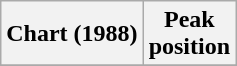<table class="wikitable">
<tr>
<th>Chart (1988)</th>
<th>Peak<br>position</th>
</tr>
<tr>
</tr>
</table>
